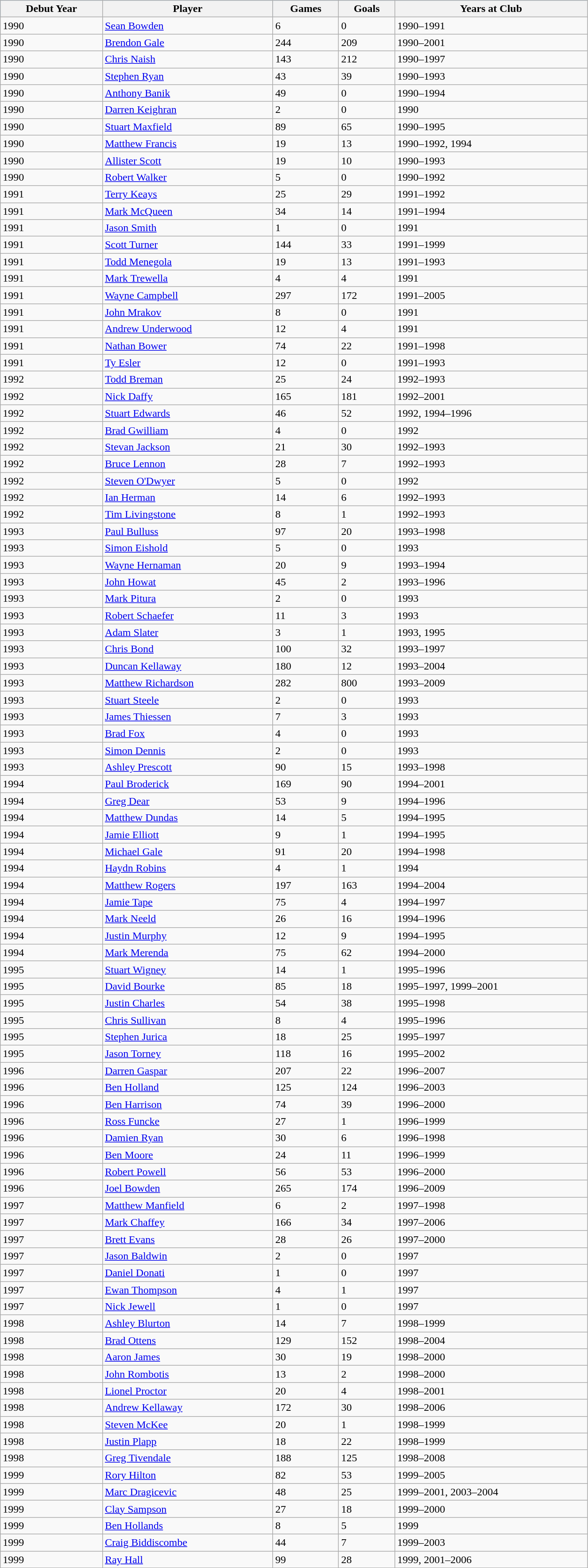<table class="wikitable" style="width:70%;">
<tr style="background:#87cefa;">
<th>Debut Year</th>
<th>Player</th>
<th>Games</th>
<th>Goals</th>
<th>Years at Club</th>
</tr>
<tr>
<td>1990</td>
<td><a href='#'>Sean Bowden</a></td>
<td>6</td>
<td>0</td>
<td>1990–1991</td>
</tr>
<tr>
<td>1990</td>
<td><a href='#'>Brendon Gale</a></td>
<td>244</td>
<td>209</td>
<td>1990–2001</td>
</tr>
<tr>
<td>1990</td>
<td><a href='#'>Chris Naish</a></td>
<td>143</td>
<td>212</td>
<td>1990–1997</td>
</tr>
<tr>
<td>1990</td>
<td><a href='#'>Stephen Ryan</a></td>
<td>43</td>
<td>39</td>
<td>1990–1993</td>
</tr>
<tr>
<td>1990</td>
<td><a href='#'>Anthony Banik</a></td>
<td>49</td>
<td>0</td>
<td>1990–1994</td>
</tr>
<tr>
<td>1990</td>
<td><a href='#'>Darren Keighran</a></td>
<td>2</td>
<td>0</td>
<td>1990</td>
</tr>
<tr>
<td>1990</td>
<td><a href='#'>Stuart Maxfield</a></td>
<td>89</td>
<td>65</td>
<td>1990–1995</td>
</tr>
<tr>
<td>1990</td>
<td><a href='#'>Matthew Francis</a></td>
<td>19</td>
<td>13</td>
<td>1990–1992, 1994</td>
</tr>
<tr>
<td>1990</td>
<td><a href='#'>Allister Scott</a></td>
<td>19</td>
<td>10</td>
<td>1990–1993</td>
</tr>
<tr>
<td>1990</td>
<td><a href='#'>Robert Walker</a></td>
<td>5</td>
<td>0</td>
<td>1990–1992</td>
</tr>
<tr>
<td>1991</td>
<td><a href='#'>Terry Keays</a></td>
<td>25</td>
<td>29</td>
<td>1991–1992</td>
</tr>
<tr>
<td>1991</td>
<td><a href='#'>Mark McQueen</a></td>
<td>34</td>
<td>14</td>
<td>1991–1994</td>
</tr>
<tr>
<td>1991</td>
<td><a href='#'>Jason Smith</a></td>
<td>1</td>
<td>0</td>
<td>1991</td>
</tr>
<tr>
<td>1991</td>
<td><a href='#'>Scott Turner</a></td>
<td>144</td>
<td>33</td>
<td>1991–1999</td>
</tr>
<tr>
<td>1991</td>
<td><a href='#'>Todd Menegola</a></td>
<td>19</td>
<td>13</td>
<td>1991–1993</td>
</tr>
<tr>
<td>1991</td>
<td><a href='#'>Mark Trewella</a></td>
<td>4</td>
<td>4</td>
<td>1991</td>
</tr>
<tr>
<td>1991</td>
<td><a href='#'>Wayne Campbell</a></td>
<td>297</td>
<td>172</td>
<td>1991–2005</td>
</tr>
<tr>
<td>1991</td>
<td><a href='#'>John Mrakov</a></td>
<td>8</td>
<td>0</td>
<td>1991</td>
</tr>
<tr>
<td>1991</td>
<td><a href='#'>Andrew Underwood</a></td>
<td>12</td>
<td>4</td>
<td>1991</td>
</tr>
<tr>
<td>1991</td>
<td><a href='#'>Nathan Bower</a></td>
<td>74</td>
<td>22</td>
<td>1991–1998</td>
</tr>
<tr>
<td>1991</td>
<td><a href='#'>Ty Esler</a></td>
<td>12</td>
<td>0</td>
<td>1991–1993</td>
</tr>
<tr>
<td>1992</td>
<td><a href='#'>Todd Breman</a></td>
<td>25</td>
<td>24</td>
<td>1992–1993</td>
</tr>
<tr>
<td>1992</td>
<td><a href='#'>Nick Daffy</a></td>
<td>165</td>
<td>181</td>
<td>1992–2001</td>
</tr>
<tr>
<td>1992</td>
<td><a href='#'>Stuart Edwards</a></td>
<td>46</td>
<td>52</td>
<td>1992, 1994–1996</td>
</tr>
<tr>
<td>1992</td>
<td><a href='#'>Brad Gwilliam</a></td>
<td>4</td>
<td>0</td>
<td>1992</td>
</tr>
<tr>
<td>1992</td>
<td><a href='#'>Stevan Jackson</a></td>
<td>21</td>
<td>30</td>
<td>1992–1993</td>
</tr>
<tr>
<td>1992</td>
<td><a href='#'>Bruce Lennon</a></td>
<td>28</td>
<td>7</td>
<td>1992–1993</td>
</tr>
<tr>
<td>1992</td>
<td><a href='#'>Steven O'Dwyer</a></td>
<td>5</td>
<td>0</td>
<td>1992</td>
</tr>
<tr>
<td>1992</td>
<td><a href='#'>Ian Herman</a></td>
<td>14</td>
<td>6</td>
<td>1992–1993</td>
</tr>
<tr>
<td>1992</td>
<td><a href='#'>Tim Livingstone</a></td>
<td>8</td>
<td>1</td>
<td>1992–1993</td>
</tr>
<tr>
<td>1993</td>
<td><a href='#'>Paul Bulluss</a></td>
<td>97</td>
<td>20</td>
<td>1993–1998</td>
</tr>
<tr>
<td>1993</td>
<td><a href='#'>Simon Eishold</a></td>
<td>5</td>
<td>0</td>
<td>1993</td>
</tr>
<tr>
<td>1993</td>
<td><a href='#'>Wayne Hernaman</a></td>
<td>20</td>
<td>9</td>
<td>1993–1994</td>
</tr>
<tr>
<td>1993</td>
<td><a href='#'>John Howat</a></td>
<td>45</td>
<td>2</td>
<td>1993–1996</td>
</tr>
<tr>
<td>1993</td>
<td><a href='#'>Mark Pitura</a></td>
<td>2</td>
<td>0</td>
<td>1993</td>
</tr>
<tr>
<td>1993</td>
<td><a href='#'>Robert Schaefer</a></td>
<td>11</td>
<td>3</td>
<td>1993</td>
</tr>
<tr>
<td>1993</td>
<td><a href='#'>Adam Slater</a></td>
<td>3</td>
<td>1</td>
<td>1993, 1995</td>
</tr>
<tr>
<td>1993</td>
<td><a href='#'>Chris Bond</a></td>
<td>100</td>
<td>32</td>
<td>1993–1997</td>
</tr>
<tr>
<td>1993</td>
<td><a href='#'>Duncan Kellaway</a></td>
<td>180</td>
<td>12</td>
<td>1993–2004</td>
</tr>
<tr>
<td>1993</td>
<td><a href='#'>Matthew Richardson</a></td>
<td>282</td>
<td>800</td>
<td>1993–2009</td>
</tr>
<tr>
<td>1993</td>
<td><a href='#'>Stuart Steele</a></td>
<td>2</td>
<td>0</td>
<td>1993</td>
</tr>
<tr>
<td>1993</td>
<td><a href='#'>James Thiessen</a></td>
<td>7</td>
<td>3</td>
<td>1993</td>
</tr>
<tr>
<td>1993</td>
<td><a href='#'>Brad Fox</a></td>
<td>4</td>
<td>0</td>
<td>1993</td>
</tr>
<tr>
<td>1993</td>
<td><a href='#'>Simon Dennis</a></td>
<td>2</td>
<td>0</td>
<td>1993</td>
</tr>
<tr>
<td>1993</td>
<td><a href='#'>Ashley Prescott</a></td>
<td>90</td>
<td>15</td>
<td>1993–1998</td>
</tr>
<tr>
<td>1994</td>
<td><a href='#'>Paul Broderick</a></td>
<td>169</td>
<td>90</td>
<td>1994–2001</td>
</tr>
<tr>
<td>1994</td>
<td><a href='#'>Greg Dear</a></td>
<td>53</td>
<td>9</td>
<td>1994–1996</td>
</tr>
<tr>
<td>1994</td>
<td><a href='#'>Matthew Dundas</a></td>
<td>14</td>
<td>5</td>
<td>1994–1995</td>
</tr>
<tr>
<td>1994</td>
<td><a href='#'>Jamie Elliott</a></td>
<td>9</td>
<td>1</td>
<td>1994–1995</td>
</tr>
<tr>
<td>1994</td>
<td><a href='#'>Michael Gale</a></td>
<td>91</td>
<td>20</td>
<td>1994–1998</td>
</tr>
<tr>
<td>1994</td>
<td><a href='#'>Haydn Robins</a></td>
<td>4</td>
<td>1</td>
<td>1994</td>
</tr>
<tr>
<td>1994</td>
<td><a href='#'>Matthew Rogers</a></td>
<td>197</td>
<td>163</td>
<td>1994–2004</td>
</tr>
<tr>
<td>1994</td>
<td><a href='#'>Jamie Tape</a></td>
<td>75</td>
<td>4</td>
<td>1994–1997</td>
</tr>
<tr>
<td>1994</td>
<td><a href='#'>Mark Neeld</a></td>
<td>26</td>
<td>16</td>
<td>1994–1996</td>
</tr>
<tr>
<td>1994</td>
<td><a href='#'>Justin Murphy</a></td>
<td>12</td>
<td>9</td>
<td>1994–1995</td>
</tr>
<tr>
<td>1994</td>
<td><a href='#'>Mark Merenda</a></td>
<td>75</td>
<td>62</td>
<td>1994–2000</td>
</tr>
<tr>
<td>1995</td>
<td><a href='#'>Stuart Wigney</a></td>
<td>14</td>
<td>1</td>
<td>1995–1996</td>
</tr>
<tr>
<td>1995</td>
<td><a href='#'>David Bourke</a></td>
<td>85</td>
<td>18</td>
<td>1995–1997, 1999–2001</td>
</tr>
<tr>
<td>1995</td>
<td><a href='#'>Justin Charles</a></td>
<td>54</td>
<td>38</td>
<td>1995–1998</td>
</tr>
<tr>
<td>1995</td>
<td><a href='#'>Chris Sullivan</a></td>
<td>8</td>
<td>4</td>
<td>1995–1996</td>
</tr>
<tr>
<td>1995</td>
<td><a href='#'>Stephen Jurica</a></td>
<td>18</td>
<td>25</td>
<td>1995–1997</td>
</tr>
<tr>
<td>1995</td>
<td><a href='#'>Jason Torney</a></td>
<td>118</td>
<td>16</td>
<td>1995–2002</td>
</tr>
<tr>
<td>1996</td>
<td><a href='#'>Darren Gaspar</a></td>
<td>207</td>
<td>22</td>
<td>1996–2007</td>
</tr>
<tr>
<td>1996</td>
<td><a href='#'>Ben Holland</a></td>
<td>125</td>
<td>124</td>
<td>1996–2003</td>
</tr>
<tr>
<td>1996</td>
<td><a href='#'>Ben Harrison</a></td>
<td>74</td>
<td>39</td>
<td>1996–2000</td>
</tr>
<tr>
<td>1996</td>
<td><a href='#'>Ross Funcke</a></td>
<td>27</td>
<td>1</td>
<td>1996–1999</td>
</tr>
<tr>
<td>1996</td>
<td><a href='#'>Damien Ryan</a></td>
<td>30</td>
<td>6</td>
<td>1996–1998</td>
</tr>
<tr>
<td>1996</td>
<td><a href='#'>Ben Moore</a></td>
<td>24</td>
<td>11</td>
<td>1996–1999</td>
</tr>
<tr>
<td>1996</td>
<td><a href='#'>Robert Powell</a></td>
<td>56</td>
<td>53</td>
<td>1996–2000</td>
</tr>
<tr>
<td>1996</td>
<td><a href='#'>Joel Bowden</a></td>
<td>265</td>
<td>174</td>
<td>1996–2009</td>
</tr>
<tr>
<td>1997</td>
<td><a href='#'>Matthew Manfield</a></td>
<td>6</td>
<td>2</td>
<td>1997–1998</td>
</tr>
<tr>
<td>1997</td>
<td><a href='#'>Mark Chaffey</a></td>
<td>166</td>
<td>34</td>
<td>1997–2006</td>
</tr>
<tr>
<td>1997</td>
<td><a href='#'>Brett Evans</a></td>
<td>28</td>
<td>26</td>
<td>1997–2000</td>
</tr>
<tr>
<td>1997</td>
<td><a href='#'>Jason Baldwin</a></td>
<td>2</td>
<td>0</td>
<td>1997</td>
</tr>
<tr>
<td>1997</td>
<td><a href='#'>Daniel Donati</a></td>
<td>1</td>
<td>0</td>
<td>1997</td>
</tr>
<tr>
<td>1997</td>
<td><a href='#'>Ewan Thompson</a></td>
<td>4</td>
<td>1</td>
<td>1997</td>
</tr>
<tr>
<td>1997</td>
<td><a href='#'>Nick Jewell</a></td>
<td>1</td>
<td>0</td>
<td>1997</td>
</tr>
<tr>
<td>1998</td>
<td><a href='#'>Ashley Blurton</a></td>
<td>14</td>
<td>7</td>
<td>1998–1999</td>
</tr>
<tr>
<td>1998</td>
<td><a href='#'>Brad Ottens</a></td>
<td>129</td>
<td>152</td>
<td>1998–2004</td>
</tr>
<tr>
<td>1998</td>
<td><a href='#'>Aaron James</a></td>
<td>30</td>
<td>19</td>
<td>1998–2000</td>
</tr>
<tr>
<td>1998</td>
<td><a href='#'>John Rombotis</a></td>
<td>13</td>
<td>2</td>
<td>1998–2000</td>
</tr>
<tr>
<td>1998</td>
<td><a href='#'>Lionel Proctor</a></td>
<td>20</td>
<td>4</td>
<td>1998–2001</td>
</tr>
<tr>
<td>1998</td>
<td><a href='#'>Andrew Kellaway</a></td>
<td>172</td>
<td>30</td>
<td>1998–2006</td>
</tr>
<tr>
<td>1998</td>
<td><a href='#'>Steven McKee</a></td>
<td>20</td>
<td>1</td>
<td>1998–1999</td>
</tr>
<tr>
<td>1998</td>
<td><a href='#'>Justin Plapp</a></td>
<td>18</td>
<td>22</td>
<td>1998–1999</td>
</tr>
<tr>
<td>1998</td>
<td><a href='#'>Greg Tivendale</a></td>
<td>188</td>
<td>125</td>
<td>1998–2008</td>
</tr>
<tr>
<td>1999</td>
<td><a href='#'>Rory Hilton</a></td>
<td>82</td>
<td>53</td>
<td>1999–2005</td>
</tr>
<tr>
<td>1999</td>
<td><a href='#'>Marc Dragicevic</a></td>
<td>48</td>
<td>25</td>
<td>1999–2001, 2003–2004</td>
</tr>
<tr>
<td>1999</td>
<td><a href='#'>Clay Sampson</a></td>
<td>27</td>
<td>18</td>
<td>1999–2000</td>
</tr>
<tr>
<td>1999</td>
<td><a href='#'>Ben Hollands</a></td>
<td>8</td>
<td>5</td>
<td>1999</td>
</tr>
<tr>
<td>1999</td>
<td><a href='#'>Craig Biddiscombe</a></td>
<td>44</td>
<td>7</td>
<td>1999–2003</td>
</tr>
<tr>
<td>1999</td>
<td><a href='#'>Ray Hall</a></td>
<td>99</td>
<td>28</td>
<td>1999, 2001–2006</td>
</tr>
</table>
